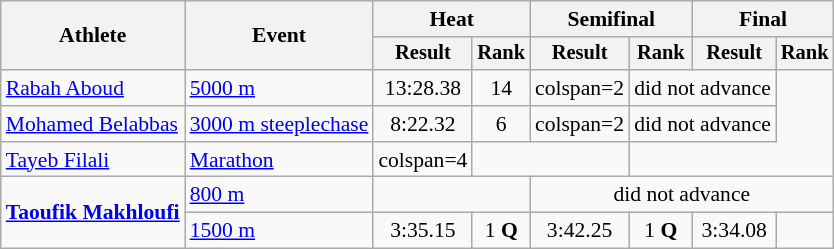<table class="wikitable" style="font-size:90%">
<tr>
<th rowspan="2">Athlete</th>
<th rowspan="2">Event</th>
<th colspan="2">Heat</th>
<th colspan="2">Semifinal</th>
<th colspan="2">Final</th>
</tr>
<tr style="font-size:95%">
<th>Result</th>
<th>Rank</th>
<th>Result</th>
<th>Rank</th>
<th>Result</th>
<th>Rank</th>
</tr>
<tr align=center>
<td align=left><a href='#'>Rabah Aboud</a></td>
<td align=left><a href='#'>5000 m</a></td>
<td>13:28.38</td>
<td>14</td>
<td>colspan=2 </td>
<td colspan=2>did not advance</td>
</tr>
<tr align=center>
<td align=left><a href='#'>Mohamed Belabbas</a></td>
<td align=left><a href='#'>3000 m steeplechase</a></td>
<td>8:22.32</td>
<td>6</td>
<td>colspan=2 </td>
<td colspan=2>did not advance</td>
</tr>
<tr align=center>
<td align=left><a href='#'>Tayeb Filali</a></td>
<td align=left><a href='#'>Marathon</a></td>
<td>colspan=4 </td>
<td colspan=2></td>
</tr>
<tr align=center>
<td align=left rowspan=2><strong><a href='#'>Taoufik Makhloufi</a></strong></td>
<td align=left><a href='#'>800 m</a></td>
<td colspan=2></td>
<td colspan=4>did not advance</td>
</tr>
<tr align=center>
<td align=left><a href='#'>1500 m</a></td>
<td>3:35.15</td>
<td>1 <strong>Q</strong></td>
<td>3:42.25</td>
<td>1 <strong>Q</strong></td>
<td>3:34.08</td>
<td></td>
</tr>
</table>
